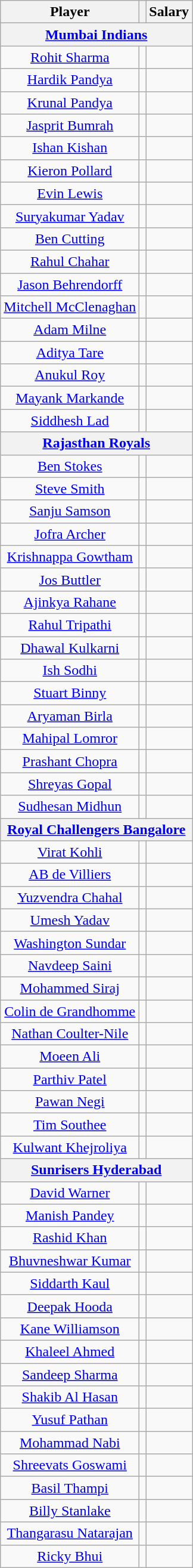<table class="wikitable collapsible"  style="text-align:center">
<tr>
<th style="text-align:center;">Player</th>
<th style="text-align:center;"></th>
<th style="text-align:center;">Salary</th>
</tr>
<tr>
<th colspan="5"><strong><a href='#'>Mumbai Indians</a></strong></th>
</tr>
<tr>
<td><a href='#'>Rohit Sharma</a></td>
<td></td>
<td></td>
</tr>
<tr>
<td><a href='#'>Hardik Pandya</a></td>
<td></td>
<td></td>
</tr>
<tr>
<td><a href='#'>Krunal Pandya</a></td>
<td></td>
<td></td>
</tr>
<tr>
<td><a href='#'>Jasprit Bumrah</a></td>
<td></td>
<td></td>
</tr>
<tr>
<td><a href='#'>Ishan Kishan</a></td>
<td></td>
<td></td>
</tr>
<tr>
<td><a href='#'>Kieron Pollard</a></td>
<td></td>
<td></td>
</tr>
<tr>
<td><a href='#'>Evin Lewis</a></td>
<td></td>
<td></td>
</tr>
<tr>
<td><a href='#'>Suryakumar Yadav</a></td>
<td></td>
<td></td>
</tr>
<tr>
<td><a href='#'>Ben Cutting</a></td>
<td></td>
<td></td>
</tr>
<tr>
<td><a href='#'>Rahul Chahar</a></td>
<td></td>
<td></td>
</tr>
<tr>
<td><a href='#'>Jason Behrendorff</a></td>
<td></td>
<td></td>
</tr>
<tr>
<td><a href='#'>Mitchell McClenaghan</a></td>
<td></td>
<td></td>
</tr>
<tr>
<td><a href='#'>Adam Milne</a></td>
<td></td>
<td></td>
</tr>
<tr>
<td><a href='#'>Aditya Tare</a></td>
<td></td>
<td></td>
</tr>
<tr>
<td><a href='#'>Anukul Roy</a></td>
<td></td>
<td></td>
</tr>
<tr>
<td><a href='#'>Mayank Markande</a></td>
<td></td>
<td></td>
</tr>
<tr>
<td><a href='#'>Siddhesh Lad</a></td>
<td></td>
<td></td>
</tr>
<tr>
<th colspan="5"><strong><a href='#'>Rajasthan Royals</a></strong></th>
</tr>
<tr>
<td><a href='#'>Ben Stokes</a></td>
<td></td>
<td></td>
</tr>
<tr>
<td><a href='#'>Steve Smith</a></td>
<td></td>
<td></td>
</tr>
<tr>
<td><a href='#'>Sanju Samson</a></td>
<td></td>
<td></td>
</tr>
<tr>
<td><a href='#'>Jofra Archer</a></td>
<td></td>
<td></td>
</tr>
<tr>
<td><a href='#'>Krishnappa Gowtham</a></td>
<td></td>
<td></td>
</tr>
<tr>
<td><a href='#'>Jos Buttler</a></td>
<td></td>
<td></td>
</tr>
<tr>
<td><a href='#'>Ajinkya Rahane</a></td>
<td></td>
<td></td>
</tr>
<tr>
<td><a href='#'>Rahul Tripathi</a></td>
<td></td>
<td></td>
</tr>
<tr>
<td><a href='#'>Dhawal Kulkarni</a></td>
<td></td>
<td></td>
</tr>
<tr>
<td><a href='#'>Ish Sodhi</a></td>
<td></td>
<td></td>
</tr>
<tr>
<td><a href='#'>Stuart Binny</a></td>
<td></td>
<td></td>
</tr>
<tr>
<td><a href='#'>Aryaman Birla</a></td>
<td></td>
<td></td>
</tr>
<tr>
<td><a href='#'>Mahipal Lomror</a></td>
<td></td>
<td></td>
</tr>
<tr>
<td><a href='#'>Prashant Chopra</a></td>
<td></td>
<td></td>
</tr>
<tr>
<td><a href='#'>Shreyas Gopal</a></td>
<td></td>
<td></td>
</tr>
<tr>
<td><a href='#'>Sudhesan Midhun</a></td>
<td></td>
<td></td>
</tr>
<tr>
<th colspan="5"><strong><a href='#'>Royal Challengers Bangalore</a></strong></th>
</tr>
<tr>
<td><a href='#'>Virat Kohli</a></td>
<td></td>
<td></td>
</tr>
<tr>
<td><a href='#'>AB de Villiers</a></td>
<td></td>
<td></td>
</tr>
<tr>
<td><a href='#'>Yuzvendra Chahal</a></td>
<td></td>
<td></td>
</tr>
<tr>
<td><a href='#'>Umesh Yadav</a></td>
<td></td>
<td></td>
</tr>
<tr>
<td><a href='#'>Washington Sundar</a></td>
<td></td>
<td></td>
</tr>
<tr>
<td><a href='#'>Navdeep Saini</a></td>
<td></td>
<td></td>
</tr>
<tr>
<td><a href='#'>Mohammed Siraj</a></td>
<td></td>
<td></td>
</tr>
<tr>
<td><a href='#'>Colin de Grandhomme</a></td>
<td></td>
<td></td>
</tr>
<tr>
<td><a href='#'>Nathan Coulter-Nile</a></td>
<td></td>
<td></td>
</tr>
<tr>
<td><a href='#'>Moeen Ali</a></td>
<td></td>
<td></td>
</tr>
<tr>
<td><a href='#'>Parthiv Patel</a></td>
<td></td>
<td></td>
</tr>
<tr>
<td><a href='#'>Pawan Negi</a></td>
<td></td>
<td></td>
</tr>
<tr>
<td><a href='#'>Tim Southee</a></td>
<td></td>
<td></td>
</tr>
<tr>
<td><a href='#'>Kulwant Khejroliya</a></td>
<td></td>
<td></td>
</tr>
<tr>
<th colspan="5"><strong><a href='#'>Sunrisers Hyderabad</a></strong></th>
</tr>
<tr>
<td><a href='#'>David Warner</a></td>
<td></td>
<td></td>
</tr>
<tr>
<td><a href='#'>Manish Pandey</a></td>
<td></td>
<td></td>
</tr>
<tr>
<td><a href='#'>Rashid Khan</a></td>
<td></td>
<td></td>
</tr>
<tr>
<td><a href='#'>Bhuvneshwar Kumar</a></td>
<td></td>
<td></td>
</tr>
<tr>
<td><a href='#'>Siddarth Kaul</a></td>
<td></td>
<td></td>
</tr>
<tr>
<td><a href='#'>Deepak Hooda</a></td>
<td></td>
<td></td>
</tr>
<tr>
<td><a href='#'>Kane Williamson</a></td>
<td></td>
<td></td>
</tr>
<tr>
<td><a href='#'>Khaleel Ahmed</a></td>
<td></td>
<td></td>
</tr>
<tr>
<td><a href='#'>Sandeep Sharma</a></td>
<td></td>
<td></td>
</tr>
<tr>
<td><a href='#'>Shakib Al Hasan</a></td>
<td></td>
<td></td>
</tr>
<tr>
<td><a href='#'>Yusuf Pathan</a></td>
<td></td>
<td></td>
</tr>
<tr>
<td><a href='#'>Mohammad Nabi</a></td>
<td></td>
<td></td>
</tr>
<tr>
<td><a href='#'>Shreevats Goswami</a></td>
<td></td>
<td></td>
</tr>
<tr>
<td><a href='#'>Basil Thampi</a></td>
<td></td>
<td></td>
</tr>
<tr>
<td><a href='#'>Billy Stanlake</a></td>
<td></td>
<td></td>
</tr>
<tr>
<td><a href='#'>Thangarasu Natarajan</a></td>
<td></td>
<td></td>
</tr>
<tr>
<td><a href='#'>Ricky Bhui</a></td>
<td></td>
<td></td>
</tr>
</table>
